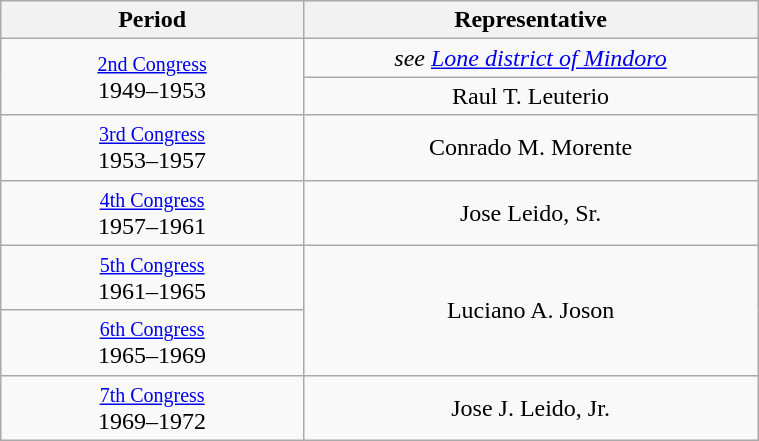<table class="wikitable" style="text-align:center; width:40%;">
<tr>
<th width="40%">Period</th>
<th>Representative</th>
</tr>
<tr>
<td rowspan="2"><small><a href='#'>2nd Congress</a></small><br>1949–1953</td>
<td><em>see <a href='#'>Lone district of Mindoro</a></em></td>
</tr>
<tr>
<td>Raul T. Leuterio</td>
</tr>
<tr>
<td><small><a href='#'>3rd Congress</a></small><br>1953–1957</td>
<td>Conrado M. Morente</td>
</tr>
<tr>
<td><small><a href='#'>4th Congress</a></small><br>1957–1961</td>
<td>Jose Leido, Sr.</td>
</tr>
<tr>
<td><small><a href='#'>5th Congress</a></small><br>1961–1965</td>
<td rowspan="2">Luciano A. Joson</td>
</tr>
<tr>
<td><small><a href='#'>6th Congress</a></small><br>1965–1969</td>
</tr>
<tr>
<td><small><a href='#'>7th Congress</a></small><br>1969–1972</td>
<td>Jose J. Leido, Jr.</td>
</tr>
</table>
